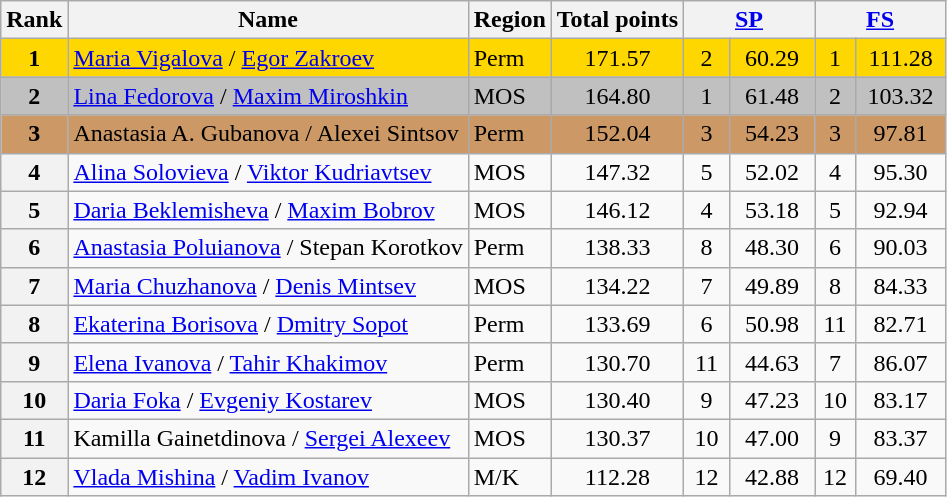<table class="wikitable sortable">
<tr>
<th>Rank</th>
<th>Name</th>
<th>Region</th>
<th>Total points</th>
<th colspan=2 width=80px><a href='#'>SP</a></th>
<th colspan=2 width=80px><a href='#'>FS</a></th>
</tr>
<tr bgcolor=gold>
<td align=center><strong>1</strong></td>
<td><a href='#'>Maria Vigalova</a> / <a href='#'>Egor Zakroev</a></td>
<td>Perm</td>
<td align=center>171.57</td>
<td align=center>2</td>
<td align=center>60.29</td>
<td align=center>1</td>
<td align=center>111.28</td>
</tr>
<tr bgcolor=silver>
<td align=center><strong>2</strong></td>
<td><a href='#'>Lina Fedorova</a> / <a href='#'>Maxim Miroshkin</a></td>
<td>MOS</td>
<td align=center>164.80</td>
<td align=center>1</td>
<td align=center>61.48</td>
<td align=center>2</td>
<td align=center>103.32</td>
</tr>
<tr bgcolor=cc9966>
<td align=center><strong>3</strong></td>
<td>Anastasia A. Gubanova / Alexei Sintsov</td>
<td>Perm</td>
<td align=center>152.04</td>
<td align=center>3</td>
<td align=center>54.23</td>
<td align=center>3</td>
<td align=center>97.81</td>
</tr>
<tr>
<th>4</th>
<td><a href='#'>Alina Solovieva</a> / <a href='#'>Viktor Kudriavtsev</a></td>
<td>MOS</td>
<td align=center>147.32</td>
<td align=center>5</td>
<td align=center>52.02</td>
<td align=center>4</td>
<td align=center>95.30</td>
</tr>
<tr>
<th>5</th>
<td><a href='#'>Daria Beklemisheva</a> / <a href='#'>Maxim Bobrov</a></td>
<td>MOS</td>
<td align=center>146.12</td>
<td align=center>4</td>
<td align=center>53.18</td>
<td align=center>5</td>
<td align=center>92.94</td>
</tr>
<tr>
<th>6</th>
<td><a href='#'>Anastasia Poluianova</a> / Stepan Korotkov</td>
<td>Perm</td>
<td align=center>138.33</td>
<td align=center>8</td>
<td align=center>48.30</td>
<td align=center>6</td>
<td align=center>90.03</td>
</tr>
<tr>
<th>7</th>
<td><a href='#'>Maria Chuzhanova</a> / <a href='#'>Denis Mintsev</a></td>
<td>MOS</td>
<td align=center>134.22</td>
<td align=center>7</td>
<td align=center>49.89</td>
<td align=center>8</td>
<td align=center>84.33</td>
</tr>
<tr>
<th>8</th>
<td><a href='#'>Ekaterina Borisova</a> / <a href='#'>Dmitry Sopot</a></td>
<td>Perm</td>
<td align=center>133.69</td>
<td align=center>6</td>
<td align=center>50.98</td>
<td align=center>11</td>
<td align=center>82.71</td>
</tr>
<tr>
<th>9</th>
<td><a href='#'>Elena Ivanova</a> / <a href='#'>Tahir Khakimov</a></td>
<td>Perm</td>
<td align=center>130.70</td>
<td align=center>11</td>
<td align=center>44.63</td>
<td align=center>7</td>
<td align=center>86.07</td>
</tr>
<tr>
<th>10</th>
<td><a href='#'>Daria Foka</a> / <a href='#'>Evgeniy Kostarev</a></td>
<td>MOS</td>
<td align=center>130.40</td>
<td align=center>9</td>
<td align=center>47.23</td>
<td align=center>10</td>
<td align=center>83.17</td>
</tr>
<tr>
<th>11</th>
<td>Kamilla Gainetdinova / <a href='#'>Sergei Alexeev</a></td>
<td>MOS</td>
<td align=center>130.37</td>
<td align=center>10</td>
<td align=center>47.00</td>
<td align=center>9</td>
<td align=center>83.37</td>
</tr>
<tr>
<th>12</th>
<td><a href='#'>Vlada Mishina</a> / <a href='#'>Vadim Ivanov</a></td>
<td>M/K</td>
<td align=center>112.28</td>
<td align=center>12</td>
<td align=center>42.88</td>
<td align=center>12</td>
<td align=center>69.40</td>
</tr>
</table>
